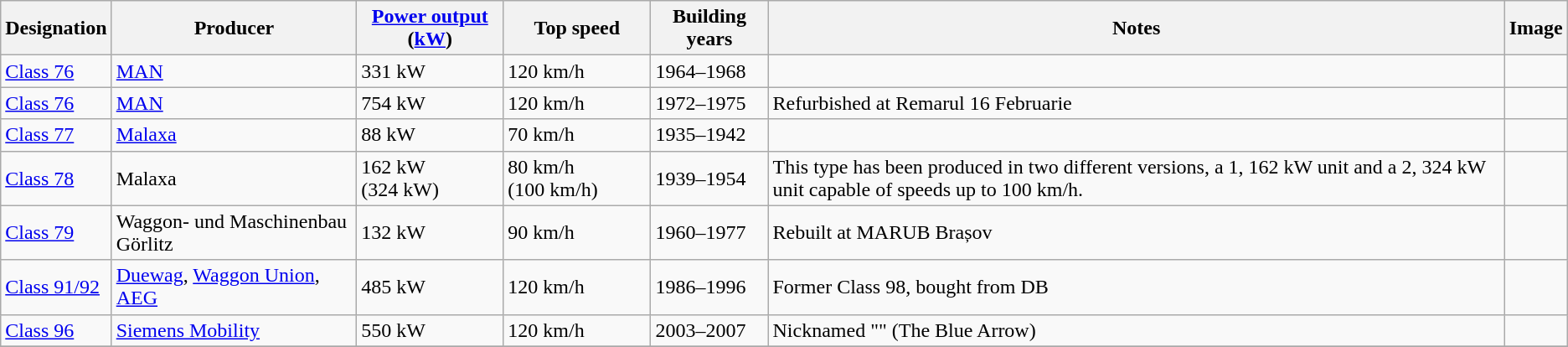<table class="wikitable sortable">
<tr>
<th>Designation</th>
<th>Producer</th>
<th><a href='#'>Power output</a> (<a href='#'>kW</a>)</th>
<th>Top speed</th>
<th>Building years</th>
<th class="unsortable">Notes</th>
<th class="unsortable">Image</th>
</tr>
<tr>
<td><a href='#'>Class 76</a></td>
<td><a href='#'>MAN</a></td>
<td>331 kW</td>
<td>120 km/h</td>
<td>1964–1968</td>
<td></td>
<td></td>
</tr>
<tr>
<td><a href='#'>Class 76</a></td>
<td><a href='#'>MAN</a></td>
<td>754 kW</td>
<td>120 km/h</td>
<td>1972–1975</td>
<td>Refurbished at Remarul 16 Februarie</td>
<td></td>
</tr>
<tr>
<td><a href='#'>Class 77</a></td>
<td><a href='#'>Malaxa</a></td>
<td>88 kW</td>
<td>70 km/h</td>
<td>1935–1942</td>
<td></td>
<td></td>
</tr>
<tr>
<td><a href='#'>Class 78</a></td>
<td>Malaxa</td>
<td>162 kW (324 kW)</td>
<td>80 km/h (100 km/h)</td>
<td>1939–1954</td>
<td>This type has been produced in two different versions, a 1, 162 kW unit and a 2, 324 kW unit capable of speeds up to 100 km/h.</td>
<td></td>
</tr>
<tr>
<td><a href='#'>Class 79</a></td>
<td>Waggon- und Maschinenbau Görlitz</td>
<td>132 kW</td>
<td>90 km/h</td>
<td>1960–1977</td>
<td>Rebuilt at MARUB Brașov</td>
<td></td>
</tr>
<tr>
<td><a href='#'>Class 91/92</a></td>
<td><a href='#'>Duewag</a>, <a href='#'>Waggon Union</a>, <a href='#'>AEG</a></td>
<td>485 kW</td>
<td>120 km/h</td>
<td>1986–1996</td>
<td>Former Class 98, bought from DB</td>
<td></td>
</tr>
<tr>
<td><a href='#'>Class 96</a></td>
<td><a href='#'>Siemens Mobility</a></td>
<td>550 kW</td>
<td>120 km/h</td>
<td>2003–2007</td>
<td>Nicknamed "" (The Blue Arrow)</td>
<td></td>
</tr>
<tr>
</tr>
</table>
